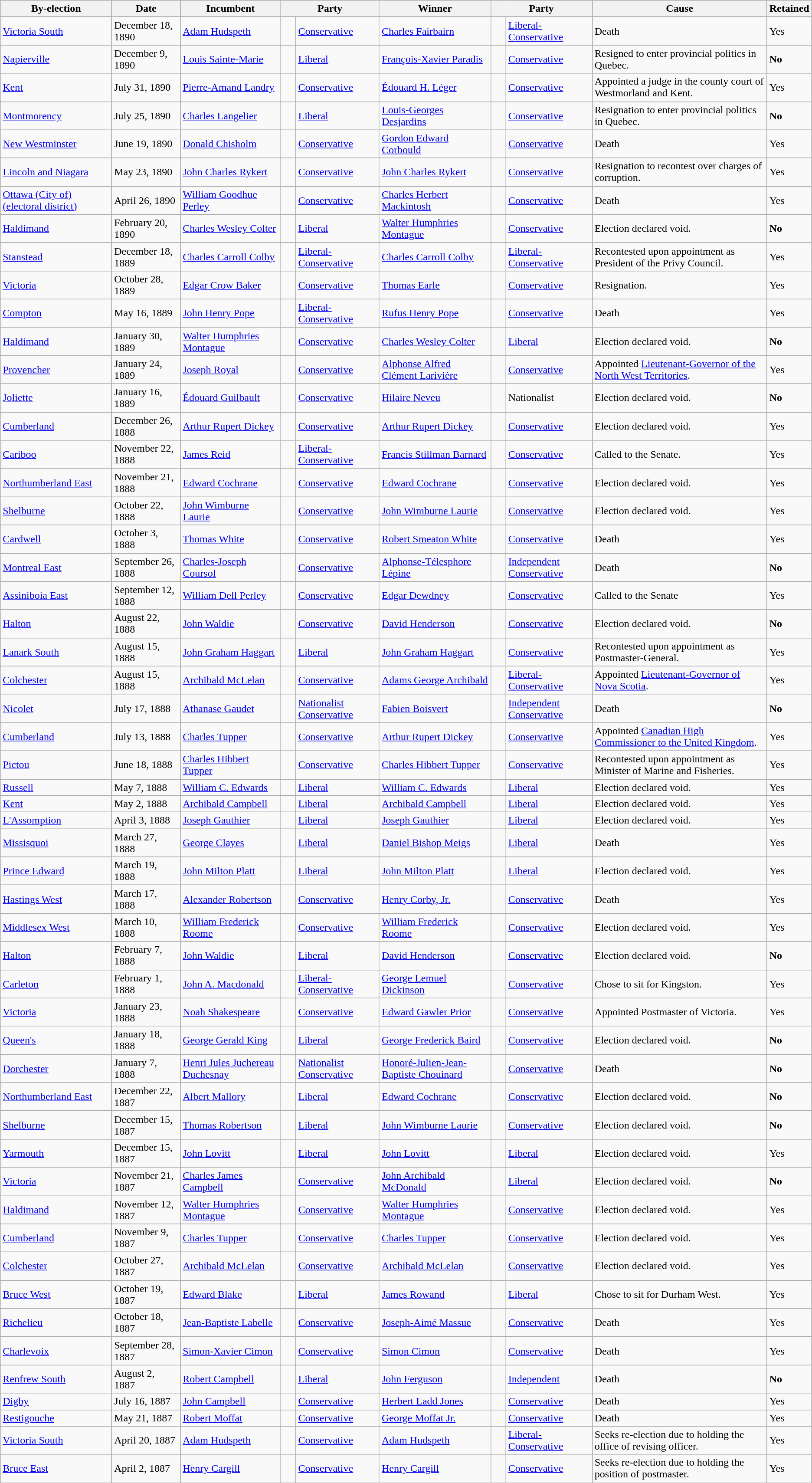<table class="wikitable">
<tr>
<th>By-election</th>
<th>Date</th>
<th>Incumbent</th>
<th colspan=2>Party</th>
<th>Winner</th>
<th colspan=2>Party</th>
<th>Cause</th>
<th>Retained</th>
</tr>
<tr>
<td><a href='#'>Victoria South</a></td>
<td>December 18, 1890</td>
<td><a href='#'>Adam Hudspeth</a></td>
<td>    </td>
<td><a href='#'>Conservative</a></td>
<td><a href='#'>Charles Fairbairn</a></td>
<td>    </td>
<td><a href='#'>Liberal-Conservative</a></td>
<td>Death</td>
<td>Yes</td>
</tr>
<tr>
<td><a href='#'>Napierville</a></td>
<td>December 9, 1890</td>
<td><a href='#'>Louis Sainte-Marie</a></td>
<td>    </td>
<td><a href='#'>Liberal</a></td>
<td><a href='#'>François-Xavier Paradis</a></td>
<td>    </td>
<td><a href='#'>Conservative</a></td>
<td>Resigned to enter provincial politics in Quebec.</td>
<td><strong>No</strong></td>
</tr>
<tr>
<td><a href='#'>Kent</a></td>
<td>July 31, 1890</td>
<td><a href='#'>Pierre-Amand Landry</a></td>
<td>    </td>
<td><a href='#'>Conservative</a></td>
<td><a href='#'>Édouard H. Léger</a></td>
<td>    </td>
<td><a href='#'>Conservative</a></td>
<td>Appointed a judge in the county court of Westmorland and Kent.</td>
<td>Yes</td>
</tr>
<tr>
<td><a href='#'>Montmorency</a></td>
<td>July 25, 1890</td>
<td><a href='#'>Charles Langelier</a></td>
<td>    </td>
<td><a href='#'>Liberal</a></td>
<td><a href='#'>Louis-Georges Desjardins</a></td>
<td>    </td>
<td><a href='#'>Conservative</a></td>
<td>Resignation to enter provincial politics in Quebec.</td>
<td><strong>No</strong></td>
</tr>
<tr>
<td><a href='#'>New Westminster</a></td>
<td>June 19, 1890</td>
<td><a href='#'>Donald Chisholm</a></td>
<td>    </td>
<td><a href='#'>Conservative</a></td>
<td><a href='#'>Gordon Edward Corbould</a></td>
<td>    </td>
<td><a href='#'>Conservative</a></td>
<td>Death</td>
<td>Yes</td>
</tr>
<tr>
<td><a href='#'>Lincoln and Niagara</a></td>
<td>May 23, 1890</td>
<td><a href='#'>John Charles Rykert</a></td>
<td>    </td>
<td><a href='#'>Conservative</a></td>
<td><a href='#'>John Charles Rykert</a></td>
<td>    </td>
<td><a href='#'>Conservative</a></td>
<td>Resignation to recontest over charges of corruption.</td>
<td>Yes</td>
</tr>
<tr>
<td><a href='#'>Ottawa (City of) (electoral district)</a></td>
<td>April 26, 1890</td>
<td><a href='#'>William Goodhue Perley</a></td>
<td>    </td>
<td><a href='#'>Conservative</a></td>
<td><a href='#'>Charles Herbert Mackintosh</a></td>
<td>    </td>
<td><a href='#'>Conservative</a></td>
<td>Death</td>
<td>Yes</td>
</tr>
<tr>
<td><a href='#'>Haldimand</a></td>
<td>February 20, 1890</td>
<td><a href='#'>Charles Wesley Colter</a></td>
<td>    </td>
<td><a href='#'>Liberal</a></td>
<td><a href='#'>Walter Humphries Montague</a></td>
<td>    </td>
<td><a href='#'>Conservative</a></td>
<td>Election declared void.</td>
<td><strong>No</strong></td>
</tr>
<tr>
<td><a href='#'>Stanstead</a></td>
<td>December 18, 1889</td>
<td><a href='#'>Charles Carroll Colby</a></td>
<td>    </td>
<td><a href='#'>Liberal-Conservative</a></td>
<td><a href='#'>Charles Carroll Colby</a></td>
<td>    </td>
<td><a href='#'>Liberal-Conservative</a></td>
<td>Recontested upon appointment as President of the Privy Council.</td>
<td>Yes</td>
</tr>
<tr>
<td><a href='#'>Victoria</a></td>
<td>October 28, 1889</td>
<td><a href='#'>Edgar Crow Baker</a></td>
<td>    </td>
<td><a href='#'>Conservative</a></td>
<td><a href='#'>Thomas Earle</a></td>
<td>    </td>
<td><a href='#'>Conservative</a></td>
<td>Resignation.</td>
<td>Yes</td>
</tr>
<tr>
<td><a href='#'>Compton</a></td>
<td>May 16, 1889</td>
<td><a href='#'>John Henry Pope</a></td>
<td>    </td>
<td><a href='#'>Liberal-Conservative</a></td>
<td><a href='#'>Rufus Henry Pope</a></td>
<td>    </td>
<td><a href='#'>Conservative</a></td>
<td>Death</td>
<td>Yes</td>
</tr>
<tr>
<td><a href='#'>Haldimand</a></td>
<td>January 30, 1889</td>
<td><a href='#'>Walter Humphries Montague</a></td>
<td>    </td>
<td><a href='#'>Conservative</a></td>
<td><a href='#'>Charles Wesley Colter</a></td>
<td>    </td>
<td><a href='#'>Liberal</a></td>
<td>Election declared void.</td>
<td><strong>No</strong></td>
</tr>
<tr>
<td><a href='#'>Provencher</a></td>
<td>January 24, 1889</td>
<td><a href='#'>Joseph Royal</a></td>
<td>    </td>
<td><a href='#'>Conservative</a></td>
<td><a href='#'>Alphonse Alfred Clément Larivière</a></td>
<td>    </td>
<td><a href='#'>Conservative</a></td>
<td>Appointed <a href='#'>Lieutenant-Governor of the North West Territories</a>.</td>
<td>Yes</td>
</tr>
<tr>
<td><a href='#'>Joliette</a></td>
<td>January 16, 1889</td>
<td><a href='#'>Édouard Guilbault</a></td>
<td>    </td>
<td><a href='#'>Conservative</a></td>
<td><a href='#'>Hilaire Neveu</a></td>
<td>    </td>
<td>Nationalist</td>
<td>Election declared void.</td>
<td><strong>No</strong></td>
</tr>
<tr>
<td><a href='#'>Cumberland</a></td>
<td>December 26, 1888</td>
<td><a href='#'>Arthur Rupert Dickey</a></td>
<td>    </td>
<td><a href='#'>Conservative</a></td>
<td><a href='#'>Arthur Rupert Dickey</a></td>
<td>    </td>
<td><a href='#'>Conservative</a></td>
<td>Election declared void.</td>
<td>Yes</td>
</tr>
<tr>
<td><a href='#'>Cariboo</a></td>
<td>November 22, 1888</td>
<td><a href='#'>James Reid</a></td>
<td>    </td>
<td><a href='#'>Liberal-Conservative</a></td>
<td><a href='#'>Francis Stillman Barnard</a></td>
<td>    </td>
<td><a href='#'>Conservative</a></td>
<td>Called to the Senate.</td>
<td>Yes</td>
</tr>
<tr>
<td><a href='#'>Northumberland East</a></td>
<td>November 21, 1888</td>
<td><a href='#'>Edward Cochrane</a></td>
<td>    </td>
<td><a href='#'>Conservative</a></td>
<td><a href='#'>Edward Cochrane</a></td>
<td>    </td>
<td><a href='#'>Conservative</a></td>
<td>Election declared void.</td>
<td>Yes</td>
</tr>
<tr>
<td><a href='#'>Shelburne</a></td>
<td>October 22, 1888</td>
<td><a href='#'>John Wimburne Laurie</a></td>
<td>    </td>
<td><a href='#'>Conservative</a></td>
<td><a href='#'>John Wimburne Laurie</a></td>
<td>    </td>
<td><a href='#'>Conservative</a></td>
<td>Election declared void.</td>
<td>Yes</td>
</tr>
<tr>
<td><a href='#'>Cardwell</a></td>
<td>October 3, 1888</td>
<td><a href='#'>Thomas White</a></td>
<td>    </td>
<td><a href='#'>Conservative</a></td>
<td><a href='#'>Robert Smeaton White</a></td>
<td>    </td>
<td><a href='#'>Conservative</a></td>
<td>Death</td>
<td>Yes</td>
</tr>
<tr>
<td><a href='#'>Montreal East</a></td>
<td>September 26, 1888</td>
<td><a href='#'>Charles-Joseph Coursol</a></td>
<td>    </td>
<td><a href='#'>Conservative</a></td>
<td><a href='#'>Alphonse-Télesphore Lépine</a></td>
<td>    </td>
<td><a href='#'>Independent Conservative</a></td>
<td>Death</td>
<td><strong>No</strong></td>
</tr>
<tr>
<td><a href='#'>Assiniboia East</a></td>
<td>September 12, 1888</td>
<td><a href='#'>William Dell Perley</a></td>
<td>    </td>
<td><a href='#'>Conservative</a></td>
<td><a href='#'>Edgar Dewdney</a></td>
<td>    </td>
<td><a href='#'>Conservative</a></td>
<td>Called to the Senate</td>
<td>Yes</td>
</tr>
<tr>
<td><a href='#'>Halton</a></td>
<td>August 22, 1888</td>
<td><a href='#'>John Waldie</a></td>
<td>    </td>
<td><a href='#'>Conservative</a></td>
<td><a href='#'>David Henderson</a></td>
<td>    </td>
<td><a href='#'>Conservative</a></td>
<td>Election declared void.</td>
<td><strong>No</strong></td>
</tr>
<tr>
<td><a href='#'>Lanark South</a></td>
<td>August 15, 1888</td>
<td><a href='#'>John Graham Haggart</a></td>
<td>    </td>
<td><a href='#'>Liberal</a></td>
<td><a href='#'>John Graham Haggart</a></td>
<td>    </td>
<td><a href='#'>Conservative</a></td>
<td>Recontested upon appointment as Postmaster-General.</td>
<td>Yes</td>
</tr>
<tr>
<td><a href='#'>Colchester</a></td>
<td>August 15, 1888</td>
<td><a href='#'>Archibald McLelan</a></td>
<td>    </td>
<td><a href='#'>Conservative</a></td>
<td><a href='#'>Adams George Archibald</a></td>
<td>    </td>
<td><a href='#'>Liberal-Conservative</a></td>
<td>Appointed <a href='#'>Lieutenant-Governor of Nova Scotia</a>.</td>
<td>Yes</td>
</tr>
<tr>
<td><a href='#'>Nicolet</a></td>
<td>July 17, 1888</td>
<td><a href='#'>Athanase Gaudet</a></td>
<td>    </td>
<td><a href='#'>Nationalist Conservative</a></td>
<td><a href='#'>Fabien Boisvert</a></td>
<td>    </td>
<td><a href='#'>Independent Conservative</a></td>
<td>Death</td>
<td><strong>No</strong></td>
</tr>
<tr>
<td><a href='#'>Cumberland</a></td>
<td>July 13, 1888</td>
<td><a href='#'>Charles Tupper</a></td>
<td>    </td>
<td><a href='#'>Conservative</a></td>
<td><a href='#'>Arthur Rupert Dickey</a></td>
<td>    </td>
<td><a href='#'>Conservative</a></td>
<td>Appointed <a href='#'>Canadian High Commissioner to the United Kingdom</a>.</td>
<td>Yes</td>
</tr>
<tr>
<td><a href='#'>Pictou</a></td>
<td>June 18, 1888</td>
<td><a href='#'>Charles Hibbert Tupper</a></td>
<td>    </td>
<td><a href='#'>Conservative</a></td>
<td><a href='#'>Charles Hibbert Tupper</a></td>
<td>    </td>
<td><a href='#'>Conservative</a></td>
<td>Recontested upon appointment as Minister of Marine and Fisheries.</td>
<td>Yes</td>
</tr>
<tr>
<td><a href='#'>Russell</a></td>
<td>May 7, 1888</td>
<td><a href='#'>William C. Edwards</a></td>
<td>    </td>
<td><a href='#'>Liberal</a></td>
<td><a href='#'>William C. Edwards</a></td>
<td>    </td>
<td><a href='#'>Liberal</a></td>
<td>Election declared void.</td>
<td>Yes</td>
</tr>
<tr>
<td><a href='#'>Kent</a></td>
<td>May 2, 1888</td>
<td><a href='#'>Archibald Campbell</a></td>
<td>    </td>
<td><a href='#'>Liberal</a></td>
<td><a href='#'>Archibald Campbell</a></td>
<td>    </td>
<td><a href='#'>Liberal</a></td>
<td>Election declared void.</td>
<td>Yes</td>
</tr>
<tr>
<td><a href='#'>L'Assomption</a></td>
<td>April 3, 1888</td>
<td><a href='#'>Joseph Gauthier</a></td>
<td>    </td>
<td><a href='#'>Liberal</a></td>
<td><a href='#'>Joseph Gauthier</a></td>
<td>    </td>
<td><a href='#'>Liberal</a></td>
<td>Election declared void.</td>
<td>Yes</td>
</tr>
<tr>
<td><a href='#'>Missisquoi</a></td>
<td>March 27, 1888</td>
<td><a href='#'>George Clayes</a></td>
<td>    </td>
<td><a href='#'>Liberal</a></td>
<td><a href='#'>Daniel Bishop Meigs</a></td>
<td>    </td>
<td><a href='#'>Liberal</a></td>
<td>Death</td>
<td>Yes</td>
</tr>
<tr>
<td><a href='#'>Prince Edward</a></td>
<td>March 19, 1888</td>
<td><a href='#'>John Milton Platt</a></td>
<td>    </td>
<td><a href='#'>Liberal</a></td>
<td><a href='#'>John Milton Platt</a></td>
<td>    </td>
<td><a href='#'>Liberal</a></td>
<td>Election declared void.</td>
<td>Yes</td>
</tr>
<tr>
<td><a href='#'>Hastings West</a></td>
<td>March 17, 1888</td>
<td><a href='#'>Alexander Robertson</a></td>
<td>    </td>
<td><a href='#'>Conservative</a></td>
<td><a href='#'>Henry Corby, Jr.</a></td>
<td>    </td>
<td><a href='#'>Conservative</a></td>
<td>Death</td>
<td>Yes</td>
</tr>
<tr>
<td><a href='#'>Middlesex West</a></td>
<td>March 10, 1888</td>
<td><a href='#'>William Frederick Roome</a></td>
<td>    </td>
<td><a href='#'>Conservative</a></td>
<td><a href='#'>William Frederick Roome</a></td>
<td>    </td>
<td><a href='#'>Conservative</a></td>
<td>Election declared void.</td>
<td>Yes</td>
</tr>
<tr>
<td><a href='#'>Halton</a></td>
<td>February 7, 1888</td>
<td><a href='#'>John Waldie</a></td>
<td>    </td>
<td><a href='#'>Liberal</a></td>
<td><a href='#'>David Henderson</a></td>
<td>    </td>
<td><a href='#'>Conservative</a></td>
<td>Election declared void.</td>
<td><strong>No</strong></td>
</tr>
<tr>
<td><a href='#'>Carleton</a></td>
<td>February 1, 1888</td>
<td><a href='#'>John A. Macdonald</a></td>
<td>    </td>
<td><a href='#'>Liberal-Conservative</a></td>
<td><a href='#'>George Lemuel Dickinson</a></td>
<td>    </td>
<td><a href='#'>Conservative</a></td>
<td>Chose to sit for Kingston.</td>
<td>Yes</td>
</tr>
<tr>
<td><a href='#'>Victoria</a></td>
<td>January 23, 1888</td>
<td><a href='#'>Noah Shakespeare</a></td>
<td>    </td>
<td><a href='#'>Conservative</a></td>
<td><a href='#'>Edward Gawler Prior</a></td>
<td>    </td>
<td><a href='#'>Conservative</a></td>
<td>Appointed Postmaster of Victoria.</td>
<td>Yes</td>
</tr>
<tr>
<td><a href='#'>Queen's</a></td>
<td>January 18, 1888</td>
<td><a href='#'>George Gerald King</a></td>
<td>    </td>
<td><a href='#'>Liberal</a></td>
<td><a href='#'>George Frederick Baird</a></td>
<td>    </td>
<td><a href='#'>Conservative</a></td>
<td>Election declared void.</td>
<td><strong>No</strong></td>
</tr>
<tr>
<td><a href='#'>Dorchester</a></td>
<td>January 7, 1888</td>
<td><a href='#'>Henri Jules Juchereau Duchesnay</a></td>
<td>    </td>
<td><a href='#'>Nationalist Conservative</a></td>
<td><a href='#'>Honoré-Julien-Jean-Baptiste Chouinard</a></td>
<td>    </td>
<td><a href='#'>Conservative</a></td>
<td>Death</td>
<td><strong>No</strong></td>
</tr>
<tr>
<td><a href='#'>Northumberland East</a></td>
<td>December 22, 1887</td>
<td><a href='#'>Albert Mallory</a></td>
<td>    </td>
<td><a href='#'>Liberal</a></td>
<td><a href='#'>Edward Cochrane</a></td>
<td>    </td>
<td><a href='#'>Conservative</a></td>
<td>Election declared void.</td>
<td><strong>No</strong></td>
</tr>
<tr>
<td><a href='#'>Shelburne</a></td>
<td>December 15, 1887</td>
<td><a href='#'>Thomas Robertson</a></td>
<td>    </td>
<td><a href='#'>Liberal</a></td>
<td><a href='#'>John Wimburne Laurie</a></td>
<td>    </td>
<td><a href='#'>Conservative</a></td>
<td>Election declared void.</td>
<td><strong>No</strong></td>
</tr>
<tr>
<td><a href='#'>Yarmouth</a></td>
<td>December 15, 1887</td>
<td><a href='#'>John Lovitt</a></td>
<td>    </td>
<td><a href='#'>Liberal</a></td>
<td><a href='#'>John Lovitt</a></td>
<td>    </td>
<td><a href='#'>Liberal</a></td>
<td>Election declared void.</td>
<td>Yes</td>
</tr>
<tr>
<td><a href='#'>Victoria</a></td>
<td>November 21, 1887</td>
<td><a href='#'>Charles James Campbell</a></td>
<td>    </td>
<td><a href='#'>Conservative</a></td>
<td><a href='#'>John Archibald McDonald</a></td>
<td>    </td>
<td><a href='#'>Liberal</a></td>
<td>Election declared void.</td>
<td><strong>No</strong></td>
</tr>
<tr>
<td><a href='#'>Haldimand</a></td>
<td>November 12, 1887</td>
<td><a href='#'>Walter Humphries Montague</a></td>
<td>    </td>
<td><a href='#'>Conservative</a></td>
<td><a href='#'>Walter Humphries Montague</a></td>
<td>    </td>
<td><a href='#'>Conservative</a></td>
<td>Election declared void.</td>
<td>Yes</td>
</tr>
<tr>
<td><a href='#'>Cumberland</a></td>
<td>November 9, 1887</td>
<td><a href='#'>Charles Tupper</a></td>
<td>    </td>
<td><a href='#'>Conservative</a></td>
<td><a href='#'>Charles Tupper</a></td>
<td>    </td>
<td><a href='#'>Conservative</a></td>
<td>Election declared void.</td>
<td>Yes</td>
</tr>
<tr>
<td><a href='#'>Colchester</a></td>
<td>October 27, 1887</td>
<td><a href='#'>Archibald McLelan</a></td>
<td>    </td>
<td><a href='#'>Conservative</a></td>
<td><a href='#'>Archibald McLelan</a></td>
<td>    </td>
<td><a href='#'>Conservative</a></td>
<td>Election declared void.</td>
<td>Yes</td>
</tr>
<tr>
<td><a href='#'>Bruce West</a></td>
<td>October 19, 1887</td>
<td><a href='#'>Edward Blake</a></td>
<td>    </td>
<td><a href='#'>Liberal</a></td>
<td><a href='#'>James Rowand</a></td>
<td>    </td>
<td><a href='#'>Liberal</a></td>
<td>Chose to sit for Durham West.</td>
<td>Yes</td>
</tr>
<tr>
<td><a href='#'>Richelieu</a></td>
<td>October 18, 1887</td>
<td><a href='#'>Jean-Baptiste Labelle</a></td>
<td>    </td>
<td><a href='#'>Conservative</a></td>
<td><a href='#'>Joseph-Aimé Massue</a></td>
<td>    </td>
<td><a href='#'>Conservative</a></td>
<td>Death</td>
<td>Yes</td>
</tr>
<tr>
<td><a href='#'>Charlevoix</a></td>
<td>September 28, 1887</td>
<td><a href='#'>Simon-Xavier Cimon</a></td>
<td>    </td>
<td><a href='#'>Conservative</a></td>
<td><a href='#'>Simon Cimon</a></td>
<td>    </td>
<td><a href='#'>Conservative</a></td>
<td>Death</td>
<td>Yes</td>
</tr>
<tr>
<td><a href='#'>Renfrew South</a></td>
<td>August 2, 1887</td>
<td><a href='#'>Robert Campbell</a></td>
<td>    </td>
<td><a href='#'>Liberal</a></td>
<td><a href='#'>John Ferguson</a></td>
<td>    </td>
<td><a href='#'>Independent</a></td>
<td>Death</td>
<td><strong>No</strong></td>
</tr>
<tr>
<td><a href='#'>Digby</a></td>
<td>July 16, 1887</td>
<td><a href='#'>John Campbell</a></td>
<td>    </td>
<td><a href='#'>Conservative</a></td>
<td><a href='#'>Herbert Ladd Jones</a></td>
<td>    </td>
<td><a href='#'>Conservative</a></td>
<td>Death</td>
<td>Yes</td>
</tr>
<tr>
<td><a href='#'>Restigouche</a></td>
<td>May 21, 1887</td>
<td><a href='#'>Robert Moffat</a></td>
<td>    </td>
<td><a href='#'>Conservative</a></td>
<td><a href='#'>George Moffat Jr.</a></td>
<td>    </td>
<td><a href='#'>Conservative</a></td>
<td>Death</td>
<td>Yes</td>
</tr>
<tr>
<td><a href='#'>Victoria South</a></td>
<td>April 20, 1887</td>
<td><a href='#'>Adam Hudspeth</a></td>
<td>    </td>
<td><a href='#'>Conservative</a></td>
<td><a href='#'>Adam Hudspeth</a></td>
<td>    </td>
<td><a href='#'>Liberal-Conservative</a></td>
<td>Seeks re-election due to holding the office of revising officer.</td>
<td>Yes</td>
</tr>
<tr>
<td><a href='#'>Bruce East</a></td>
<td>April 2, 1887</td>
<td><a href='#'>Henry Cargill</a></td>
<td>    </td>
<td><a href='#'>Conservative</a></td>
<td><a href='#'>Henry Cargill</a></td>
<td>    </td>
<td><a href='#'>Conservative</a></td>
<td>Seeks re-election due to holding the position of postmaster.</td>
<td>Yes</td>
</tr>
<tr>
</tr>
</table>
